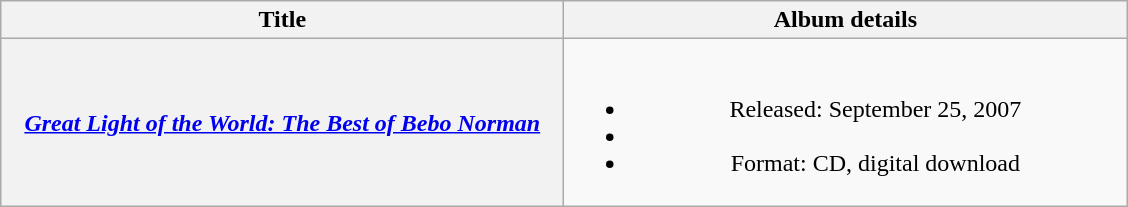<table class="wikitable plainrowheaders" style="text-align:center;">
<tr>
<th scope="col" rowspan="1" style="width:23em;">Title</th>
<th scope="col" rowspan="1" style="width:23em;">Album details</th>
</tr>
<tr>
<th scope="row"><em><a href='#'>Great Light of the World: The Best of Bebo Norman</a></em></th>
<td><br><ul><li>Released: September 25, 2007</li><li></li><li>Format: CD, digital download</li></ul></td>
</tr>
</table>
